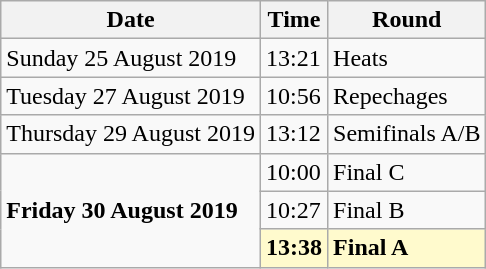<table class="wikitable">
<tr>
<th>Date</th>
<th>Time</th>
<th>Round</th>
</tr>
<tr>
<td>Sunday 25 August 2019</td>
<td>13:21</td>
<td>Heats</td>
</tr>
<tr>
<td>Tuesday 27 August 2019</td>
<td>10:56</td>
<td>Repechages</td>
</tr>
<tr>
<td>Thursday 29 August 2019</td>
<td>13:12</td>
<td>Semifinals A/B</td>
</tr>
<tr>
<td rowspan=3><strong>Friday 30 August 2019</strong></td>
<td>10:00</td>
<td>Final C</td>
</tr>
<tr>
<td>10:27</td>
<td>Final B</td>
</tr>
<tr>
<td style=background:lemonchiffon><strong>13:38</strong></td>
<td style=background:lemonchiffon><strong>Final A</strong></td>
</tr>
</table>
